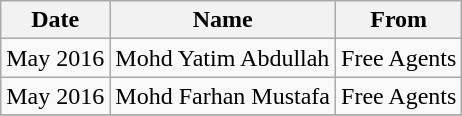<table class="wikitable sortable">
<tr>
<th style="background:;">Date</th>
<th style="background:;">Name</th>
<th style="background:;">From</th>
</tr>
<tr>
<td>May 2016</td>
<td> Mohd Yatim Abdullah</td>
<td>Free Agents</td>
</tr>
<tr>
<td>May 2016</td>
<td> Mohd Farhan Mustafa</td>
<td>Free Agents</td>
</tr>
<tr>
</tr>
</table>
